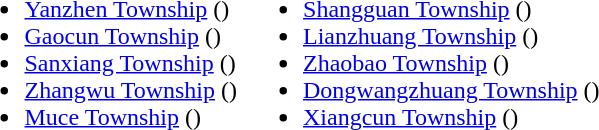<table>
<tr>
<td valign="top"><br><ul><li><a href='#'>Yanzhen Township</a> ()</li><li><a href='#'>Gaocun Township</a> ()</li><li><a href='#'>Sanxiang Township</a> ()</li><li><a href='#'>Zhangwu Township</a> ()</li><li><a href='#'>Muce Township</a> ()</li></ul></td>
<td valign="top"><br><ul><li><a href='#'>Shangguan Township</a> ()</li><li><a href='#'>Lianzhuang Township</a> ()</li><li><a href='#'>Zhaobao Township</a> ()</li><li><a href='#'>Dongwangzhuang Township</a> ()</li><li><a href='#'>Xiangcun Township</a> ()</li></ul></td>
</tr>
</table>
